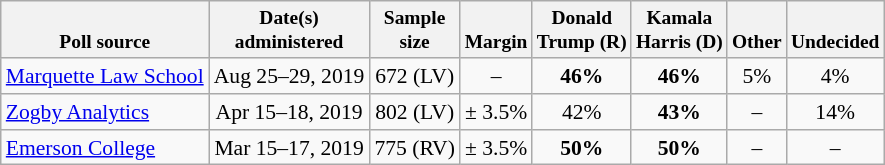<table class="wikitable" style="font-size:90%;text-align:center;">
<tr valign=bottom style="font-size:90%;">
<th>Poll source</th>
<th>Date(s)<br>administered</th>
<th>Sample<br>size</th>
<th>Margin<br></th>
<th>Donald<br>Trump (R)</th>
<th>Kamala<br>Harris (D)</th>
<th>Other</th>
<th>Undecided</th>
</tr>
<tr>
<td style="text-align:left;"><a href='#'>Marquette Law School</a></td>
<td>Aug 25–29, 2019</td>
<td>672 (LV)</td>
<td>–</td>
<td><strong>46%</strong></td>
<td><strong>46%</strong></td>
<td>5%</td>
<td>4%</td>
</tr>
<tr>
<td style="text-align:left;"><a href='#'>Zogby Analytics</a></td>
<td>Apr 15–18, 2019</td>
<td>802 (LV)</td>
<td>± 3.5%</td>
<td>42%</td>
<td><strong>43%</strong></td>
<td>–</td>
<td>14%</td>
</tr>
<tr>
<td style="text-align:left;"><a href='#'>Emerson College</a></td>
<td>Mar 15–17, 2019</td>
<td>775 (RV)</td>
<td>± 3.5%</td>
<td><strong>50%</strong></td>
<td><strong>50%</strong></td>
<td>–</td>
<td>–</td>
</tr>
</table>
